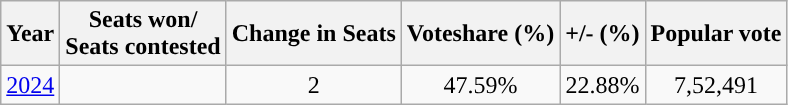<table class="wikitable sortable">
<tr>
<th style="background-color:">Year</th>
<th style="background-color:">Seats won/<br> Seats contested</th>
<th style="background-color:">Change in Seats</th>
<th style="background-color:">Voteshare (%)</th>
<th style="background-color:">+/- (%)</th>
<th style="background-color:">Popular vote</th>
</tr>
<tr style="text-align:center;">
<td><a href='#'>2024</a></td>
<td></td>
<td> 2</td>
<td>47.59%</td>
<td> 22.88%</td>
<td>7,52,491</td>
</tr>
</table>
